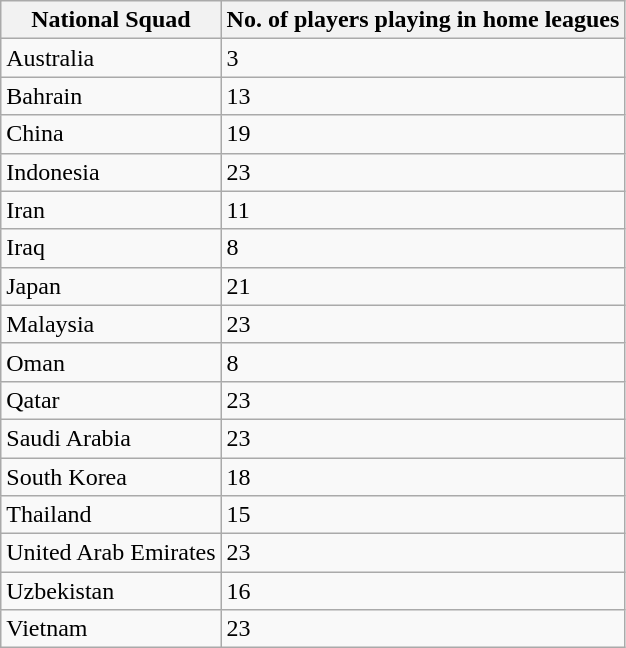<table class="wikitable sortable">
<tr>
<th>National Squad</th>
<th>No. of players playing in home leagues</th>
</tr>
<tr>
<td> Australia</td>
<td>3</td>
</tr>
<tr>
<td> Bahrain</td>
<td>13</td>
</tr>
<tr>
<td> China</td>
<td>19</td>
</tr>
<tr>
<td> Indonesia</td>
<td>23</td>
</tr>
<tr>
<td> Iran</td>
<td>11</td>
</tr>
<tr>
<td> Iraq</td>
<td>8</td>
</tr>
<tr>
<td> Japan</td>
<td>21</td>
</tr>
<tr>
<td> Malaysia</td>
<td>23</td>
</tr>
<tr>
<td> Oman</td>
<td>8</td>
</tr>
<tr>
<td> Qatar</td>
<td>23</td>
</tr>
<tr>
<td> Saudi Arabia</td>
<td>23</td>
</tr>
<tr>
<td> South Korea</td>
<td>18</td>
</tr>
<tr>
<td> Thailand</td>
<td>15</td>
</tr>
<tr>
<td> United Arab Emirates</td>
<td>23</td>
</tr>
<tr>
<td> Uzbekistan</td>
<td>16</td>
</tr>
<tr>
<td> Vietnam</td>
<td>23</td>
</tr>
</table>
